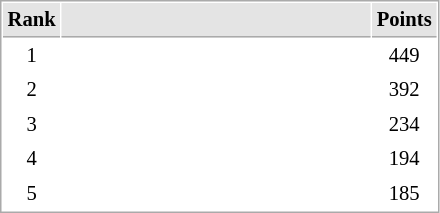<table cellspacing="1" cellpadding="3" style="border:1px solid #AAAAAA;font-size:86%">
<tr bgcolor="#E4E4E4">
<th style="border-bottom:1px solid #AAAAAA" width=10>Rank</th>
<th style="border-bottom:1px solid #AAAAAA" width=200></th>
<th style="border-bottom:1px solid #AAAAAA" width=20>Points</th>
</tr>
<tr>
<td style="text-align:center;">1</td>
<td></td>
<td align=center>449</td>
</tr>
<tr>
<td style="text-align:center;">2</td>
<td></td>
<td align=center>392</td>
</tr>
<tr>
<td style="text-align:center;">3</td>
<td></td>
<td align=center>234</td>
</tr>
<tr>
<td style="text-align:center;">4</td>
<td></td>
<td align=center>194</td>
</tr>
<tr>
<td style="text-align:center;">5</td>
<td></td>
<td align=center>185</td>
</tr>
</table>
